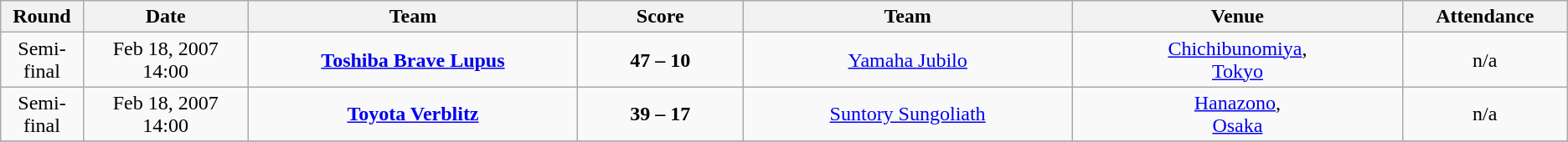<table class="wikitable" style="text-align: center;">
<tr>
<th width=5%>Round</th>
<th width=10%>Date</th>
<th width=20%>Team</th>
<th width=10%>Score</th>
<th width=20%>Team</th>
<th width=20%>Venue</th>
<th width=10%>Attendance</th>
</tr>
<tr>
<td>Semi-final</td>
<td>Feb 18, 2007 14:00<br></td>
<td><strong><a href='#'>Toshiba Brave Lupus</a></strong></td>
<td><strong>47 – 10</strong><br></td>
<td><a href='#'>Yamaha Jubilo</a></td>
<td><a href='#'>Chichibunomiya</a>,<br><a href='#'>Tokyo</a></td>
<td>n/a</td>
</tr>
<tr>
<td>Semi-final</td>
<td>Feb 18, 2007 14:00<br></td>
<td><strong><a href='#'>Toyota Verblitz</a></strong></td>
<td><strong>39 – 17</strong><br></td>
<td><a href='#'>Suntory Sungoliath</a></td>
<td><a href='#'>Hanazono</a>,<br><a href='#'>Osaka</a></td>
<td>n/a</td>
</tr>
<tr>
</tr>
</table>
